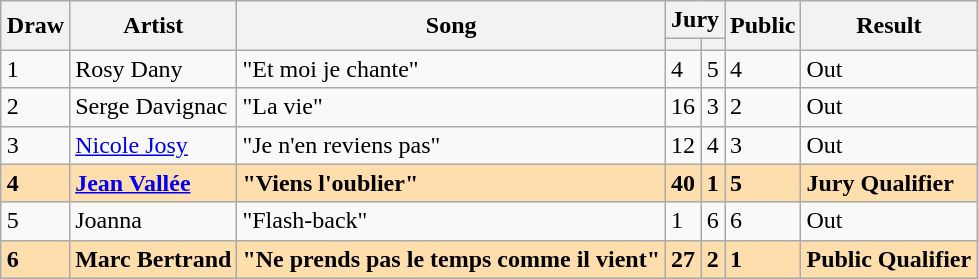<table class="sortable wikitable" style="margin: 1em auto 1em auto; text-align:left">
<tr>
<th rowspan="2">Draw</th>
<th rowspan="2">Artist</th>
<th rowspan="2">Song</th>
<th colspan="2">Jury</th>
<th rowspan="2">Public</th>
<th rowspan="2">Result</th>
</tr>
<tr>
<th><small></small></th>
<th><small></small></th>
</tr>
<tr>
<td>1</td>
<td>Rosy Dany</td>
<td>"Et moi je chante"</td>
<td>4</td>
<td>5</td>
<td>4</td>
<td>Out</td>
</tr>
<tr>
<td>2</td>
<td>Serge Davignac</td>
<td>"La vie"</td>
<td>16</td>
<td>3</td>
<td>2</td>
<td>Out</td>
</tr>
<tr>
<td>3</td>
<td><a href='#'>Nicole Josy</a></td>
<td>"Je n'en reviens pas"</td>
<td>12</td>
<td>4</td>
<td>3</td>
<td>Out</td>
</tr>
<tr style="font-weight:bold; background:navajowhite;">
<td>4</td>
<td><a href='#'>Jean Vallée</a></td>
<td>"Viens l'oublier"</td>
<td>40</td>
<td>1</td>
<td>5</td>
<td>Jury Qualifier</td>
</tr>
<tr>
<td>5</td>
<td>Joanna</td>
<td>"Flash-back"</td>
<td>1</td>
<td>6</td>
<td>6</td>
<td>Out</td>
</tr>
<tr style="font-weight:bold; background:navajowhite;">
<td>6</td>
<td>Marc Bertrand</td>
<td>"Ne prends pas le temps comme il vient"</td>
<td>27</td>
<td>2</td>
<td>1</td>
<td>Public Qualifier</td>
</tr>
</table>
